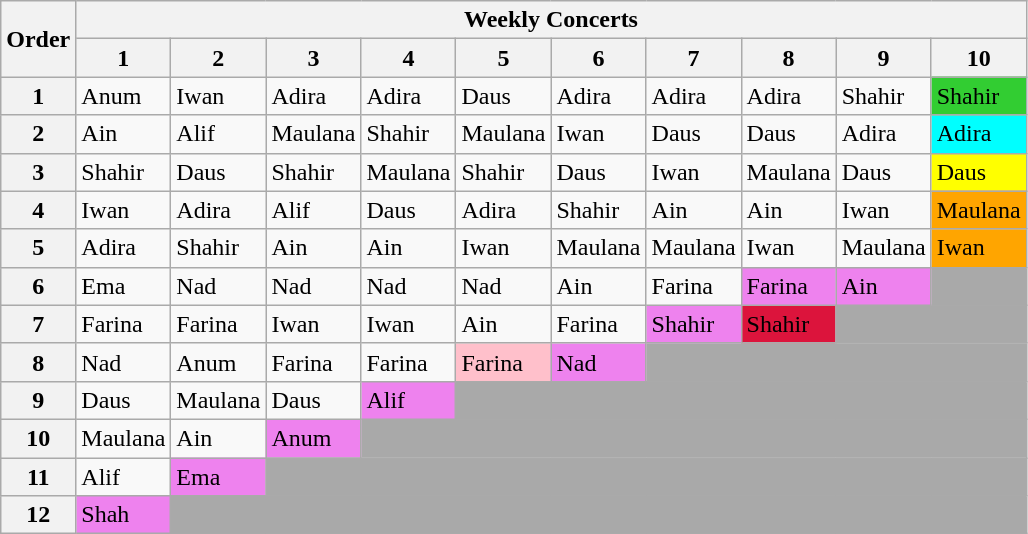<table class="wikitable">
<tr>
<th rowspan=2>Order</th>
<th colspan=10>Weekly Concerts</th>
</tr>
<tr>
<th>1</th>
<th>2</th>
<th>3</th>
<th>4</th>
<th>5</th>
<th>6</th>
<th>7</th>
<th>8</th>
<th>9</th>
<th>10</th>
</tr>
<tr>
<th>1</th>
<td>Anum</td>
<td>Iwan</td>
<td>Adira</td>
<td>Adira</td>
<td>Daus</td>
<td>Adira</td>
<td>Adira</td>
<td>Adira</td>
<td>Shahir</td>
<td Adira bgcolor="limegreen">Shahir</td>
</tr>
<tr>
<th>2</th>
<td>Ain</td>
<td>Alif</td>
<td>Maulana</td>
<td>Shahir</td>
<td>Maulana</td>
<td>Iwan</td>
<td>Daus</td>
<td>Daus</td>
<td>Adira</td>
<td bgcolor="cyan">Adira</td>
</tr>
<tr>
<th>3</th>
<td>Shahir</td>
<td>Daus</td>
<td>Shahir</td>
<td>Maulana</td>
<td>Shahir</td>
<td>Daus</td>
<td>Iwan</td>
<td>Maulana</td>
<td>Daus</td>
<td bgcolor="yellow">Daus</td>
</tr>
<tr>
<th>4</th>
<td>Iwan</td>
<td>Adira</td>
<td>Alif</td>
<td>Daus</td>
<td>Adira</td>
<td>Shahir</td>
<td>Ain</td>
<td>Ain</td>
<td>Iwan</td>
<td bgcolor="orange">Maulana</td>
</tr>
<tr>
<th>5</th>
<td>Adira</td>
<td>Shahir</td>
<td>Ain</td>
<td>Ain</td>
<td>Iwan</td>
<td>Maulana</td>
<td>Maulana</td>
<td>Iwan</td>
<td>Maulana</td>
<td bgcolor="orange">Iwan</td>
</tr>
<tr>
<th>6</th>
<td>Ema</td>
<td>Nad</td>
<td>Nad</td>
<td>Nad</td>
<td>Nad</td>
<td>Ain</td>
<td>Farina</td>
<td bgcolor="violet">Farina</td>
<td bgcolor="violet">Ain</td>
<td bgcolor="darkgray" colspan=2></td>
</tr>
<tr>
<th>7</th>
<td>Farina</td>
<td>Farina</td>
<td>Iwan</td>
<td>Iwan</td>
<td>Ain</td>
<td>Farina</td>
<td bgcolor="violet">Shahir</td>
<td bgcolor="crimson"><span>Shahir</span></td>
<td bgcolor="darkgray" colspan=5></td>
</tr>
<tr>
<th>8</th>
<td>Nad</td>
<td>Anum</td>
<td>Farina</td>
<td>Farina</td>
<td bgcolor="pink">Farina</td>
<td bgcolor="violet">Nad</td>
<td bgcolor="darkgray" colspan=6></td>
</tr>
<tr>
<th>9</th>
<td>Daus</td>
<td>Maulana</td>
<td>Daus</td>
<td bgcolor="violet">Alif</td>
<td bgcolor="darkgray" colspan=7></td>
</tr>
<tr>
<th>10</th>
<td>Maulana</td>
<td>Ain</td>
<td bgcolor="violet">Anum</td>
<td bgcolor="darkgray" colspan=8></td>
</tr>
<tr>
<th>11</th>
<td>Alif</td>
<td bgcolor="violet">Ema</td>
<td bgcolor="darkgray" colspan=9></td>
</tr>
<tr>
<th>12</th>
<td bgcolor="violet">Shah</td>
<td bgcolor="darkgray" colspan=10></td>
</tr>
</table>
